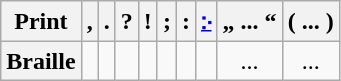<table class="wikitable nowrap" style="line-height: 1.2">
<tr align=center>
<th>Print</th>
<th>,</th>
<th>.</th>
<th>?</th>
<th>!</th>
<th>;</th>
<th>:</th>
<th><a href='#'>჻</a> </th>
<th>„ ... “</th>
<th>( ... )</th>
</tr>
<tr align=center>
<th>Braille</th>
<td></td>
<td></td>
<td></td>
<td></td>
<td></td>
<td></td>
<td></td>
<td>...</td>
<td>...</td>
</tr>
</table>
